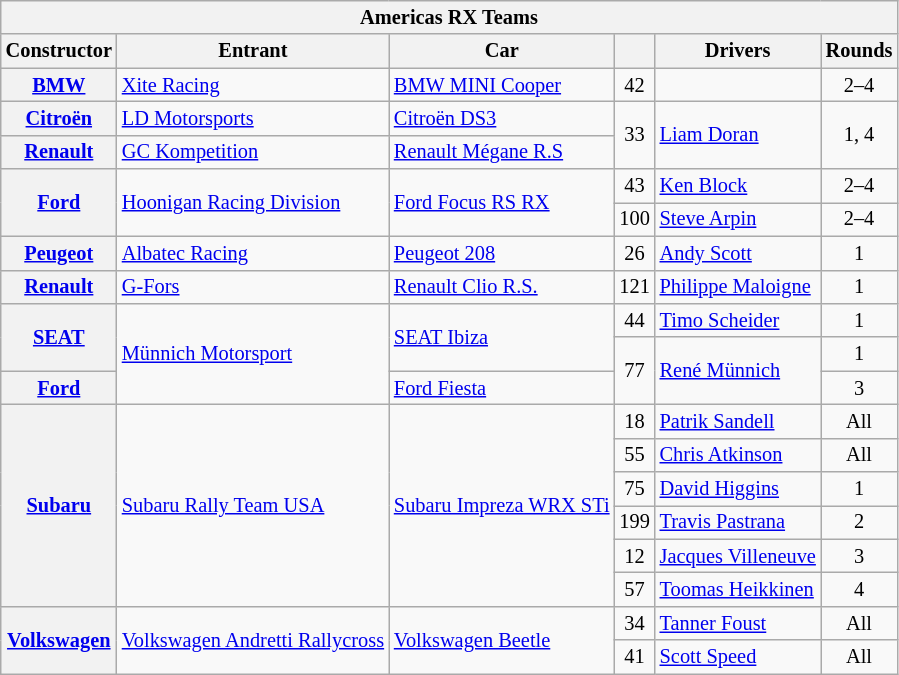<table class="wikitable" style="font-size: 85%;">
<tr>
<th colspan=6><strong>Americas RX Teams</strong></th>
</tr>
<tr>
<th>Constructor</th>
<th>Entrant</th>
<th>Car</th>
<th></th>
<th>Drivers</th>
<th>Rounds</th>
</tr>
<tr>
<th><a href='#'>BMW</a></th>
<td> <a href='#'>Xite Racing</a></td>
<td><a href='#'>BMW MINI Cooper</a></td>
<td align=center>42</td>
<td></td>
<td align=center>2–4</td>
</tr>
<tr>
<th><a href='#'>Citroën</a></th>
<td> <a href='#'>LD Motorsports</a></td>
<td><a href='#'>Citroën DS3</a></td>
<td align=center rowspan=2>33</td>
<td rowspan=2> <a href='#'>Liam Doran</a></td>
<td align=center rowspan=2>1, 4</td>
</tr>
<tr>
<th><a href='#'>Renault</a></th>
<td> <a href='#'>GC Kompetition</a></td>
<td><a href='#'>Renault Mégane R.S</a></td>
</tr>
<tr>
<th rowspan=2><a href='#'>Ford</a></th>
<td rowspan=2> <a href='#'>Hoonigan Racing Division</a></td>
<td rowspan=2><a href='#'>Ford Focus RS RX</a></td>
<td align=center>43</td>
<td> <a href='#'>Ken Block</a></td>
<td align=center>2–4</td>
</tr>
<tr>
<td align=center>100</td>
<td> <a href='#'>Steve Arpin</a></td>
<td align=center>2–4</td>
</tr>
<tr>
<th><a href='#'>Peugeot</a></th>
<td> <a href='#'>Albatec Racing</a></td>
<td><a href='#'>Peugeot 208</a></td>
<td style="text-align:center;">26</td>
<td> <a href='#'>Andy Scott</a></td>
<td align=center>1</td>
</tr>
<tr>
<th><a href='#'>Renault</a></th>
<td> <a href='#'>G-Fors</a></td>
<td><a href='#'>Renault Clio R.S.</a></td>
<td style="text-align:center;">121</td>
<td> <a href='#'>Philippe Maloigne</a></td>
<td align=center>1</td>
</tr>
<tr>
<th rowspan=2><a href='#'>SEAT</a></th>
<td rowspan=3> <a href='#'>Münnich Motorsport</a></td>
<td rowspan=2><a href='#'>SEAT Ibiza</a></td>
<td align=center>44</td>
<td> <a href='#'>Timo Scheider</a></td>
<td align=center>1</td>
</tr>
<tr>
<td align=center rowspan=2>77</td>
<td rowspan=2> <a href='#'>René Münnich</a></td>
<td align=center>1</td>
</tr>
<tr>
<th><a href='#'>Ford</a></th>
<td><a href='#'>Ford Fiesta</a></td>
<td align=center>3</td>
</tr>
<tr>
<th rowspan=6><a href='#'>Subaru</a></th>
<td rowspan=6> <a href='#'>Subaru Rally Team USA</a></td>
<td rowspan=6><a href='#'>Subaru Impreza WRX STi</a></td>
<td align=center>18</td>
<td> <a href='#'>Patrik Sandell</a></td>
<td align=center>All</td>
</tr>
<tr>
<td align=center>55</td>
<td> <a href='#'>Chris Atkinson</a></td>
<td align=center>All</td>
</tr>
<tr>
<td align=center>75</td>
<td> <a href='#'>David Higgins</a></td>
<td align=center>1</td>
</tr>
<tr>
<td align=center>199</td>
<td> <a href='#'>Travis Pastrana</a></td>
<td align=center>2</td>
</tr>
<tr>
<td align=center>12</td>
<td> <a href='#'>Jacques Villeneuve</a></td>
<td align=center>3</td>
</tr>
<tr>
<td align=center>57</td>
<td> <a href='#'>Toomas Heikkinen</a></td>
<td align=center>4</td>
</tr>
<tr>
<th rowspan=2><a href='#'>Volkswagen</a></th>
<td rowspan=2> <a href='#'>Volkswagen Andretti Rallycross</a></td>
<td rowspan=2><a href='#'>Volkswagen Beetle</a></td>
<td align=center>34</td>
<td> <a href='#'>Tanner Foust</a></td>
<td align=center>All</td>
</tr>
<tr>
<td align=center>41</td>
<td> <a href='#'>Scott Speed</a></td>
<td align=center>All</td>
</tr>
</table>
